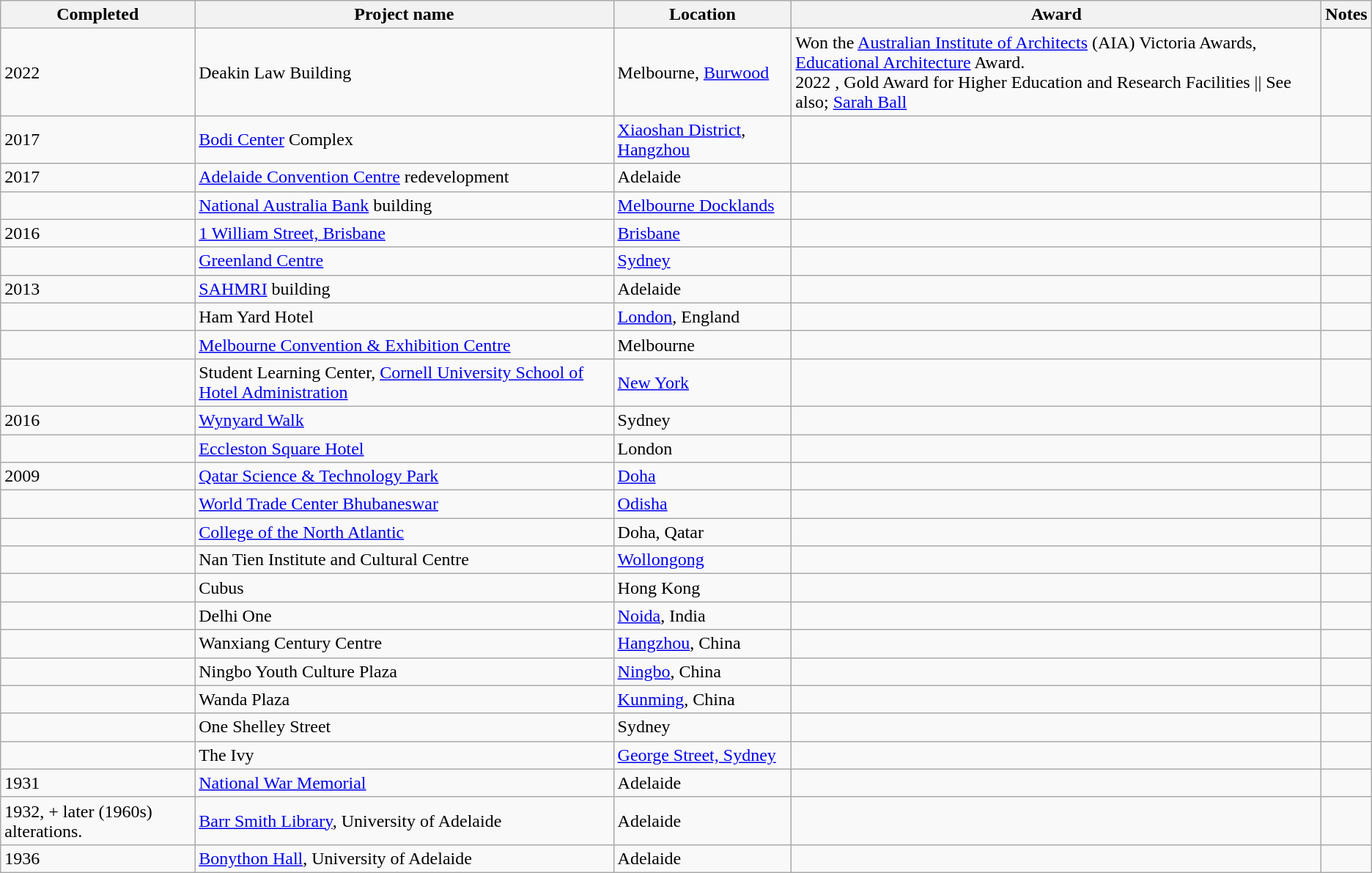<table class="wikitable sortable">
<tr>
<th>Completed</th>
<th>Project name</th>
<th>Location</th>
<th>Award</th>
<th>Notes</th>
</tr>
<tr>
<td>2022</td>
<td>Deakin Law Building</td>
<td>Melbourne, <a href='#'>Burwood</a></td>
<td>Won the <a href='#'>Australian Institute of Architects</a> (AIA) Victoria Awards, <a href='#'>Educational Architecture</a> Award.  <br>2022 , Gold Award for Higher Education and Research Facilities || See also;
<a href='#'>Sarah Ball</a></td>
</tr>
<tr>
<td>2017</td>
<td><a href='#'>Bodi Center</a> Complex</td>
<td><a href='#'>Xiaoshan District</a>, <a href='#'>Hangzhou</a></td>
<td></td>
<td></td>
</tr>
<tr>
<td>2017</td>
<td><a href='#'>Adelaide Convention Centre</a> redevelopment</td>
<td>Adelaide</td>
<td></td>
<td></td>
</tr>
<tr>
<td></td>
<td><a href='#'>National Australia Bank</a> building</td>
<td><a href='#'>Melbourne Docklands</a></td>
<td></td>
<td></td>
</tr>
<tr>
<td>2016</td>
<td><a href='#'>1 William Street, Brisbane</a></td>
<td><a href='#'>Brisbane</a></td>
<td></td>
<td></td>
</tr>
<tr>
<td></td>
<td><a href='#'>Greenland Centre</a></td>
<td><a href='#'>Sydney</a></td>
<td></td>
<td></td>
</tr>
<tr>
<td>2013</td>
<td><a href='#'>SAHMRI</a> building</td>
<td>Adelaide</td>
<td></td>
<td></td>
</tr>
<tr>
<td></td>
<td>Ham Yard Hotel</td>
<td><a href='#'>London</a>, England</td>
<td></td>
<td></td>
</tr>
<tr>
<td></td>
<td><a href='#'>Melbourne Convention & Exhibition Centre</a></td>
<td>Melbourne</td>
<td></td>
<td></td>
</tr>
<tr>
<td></td>
<td>Student Learning Center, <a href='#'>Cornell University School of Hotel Administration</a></td>
<td><a href='#'>New York</a></td>
<td></td>
<td></td>
</tr>
<tr>
<td>2016</td>
<td><a href='#'>Wynyard Walk</a></td>
<td>Sydney</td>
<td></td>
<td></td>
</tr>
<tr>
<td></td>
<td><a href='#'>Eccleston Square Hotel</a></td>
<td>London</td>
<td></td>
<td></td>
</tr>
<tr>
<td>2009</td>
<td><a href='#'>Qatar Science & Technology Park</a></td>
<td><a href='#'>Doha</a></td>
<td></td>
<td></td>
</tr>
<tr>
<td></td>
<td><a href='#'>World Trade Center Bhubaneswar</a></td>
<td><a href='#'>Odisha</a></td>
<td></td>
<td></td>
</tr>
<tr>
<td></td>
<td><a href='#'>College of the North Atlantic</a></td>
<td>Doha, Qatar</td>
<td></td>
<td></td>
</tr>
<tr>
<td></td>
<td>Nan Tien Institute and Cultural Centre</td>
<td><a href='#'>Wollongong</a></td>
<td></td>
<td></td>
</tr>
<tr>
<td></td>
<td>Cubus</td>
<td>Hong Kong</td>
<td></td>
<td></td>
</tr>
<tr>
<td></td>
<td>Delhi One</td>
<td><a href='#'>Noida</a>, India</td>
<td></td>
<td></td>
</tr>
<tr>
<td></td>
<td>Wanxiang Century Centre</td>
<td><a href='#'>Hangzhou</a>, China</td>
<td></td>
<td></td>
</tr>
<tr>
<td></td>
<td>Ningbo Youth Culture Plaza</td>
<td><a href='#'>Ningbo</a>, China</td>
<td></td>
<td></td>
</tr>
<tr>
<td></td>
<td>Wanda Plaza</td>
<td><a href='#'>Kunming</a>, China</td>
<td></td>
<td></td>
</tr>
<tr>
<td></td>
<td>One Shelley Street</td>
<td>Sydney</td>
<td></td>
<td></td>
</tr>
<tr>
<td></td>
<td>The Ivy</td>
<td><a href='#'>George Street, Sydney</a></td>
<td></td>
<td></td>
</tr>
<tr>
<td>1931</td>
<td><a href='#'>National War Memorial</a></td>
<td>Adelaide</td>
<td></td>
<td></td>
</tr>
<tr>
<td>1932, + later (1960s) alterations.</td>
<td><a href='#'>Barr Smith Library</a>, University of Adelaide</td>
<td>Adelaide</td>
<td></td>
<td></td>
</tr>
<tr>
<td>1936</td>
<td><a href='#'>Bonython Hall</a>, University of Adelaide</td>
<td>Adelaide</td>
<td></td>
<td></td>
</tr>
</table>
